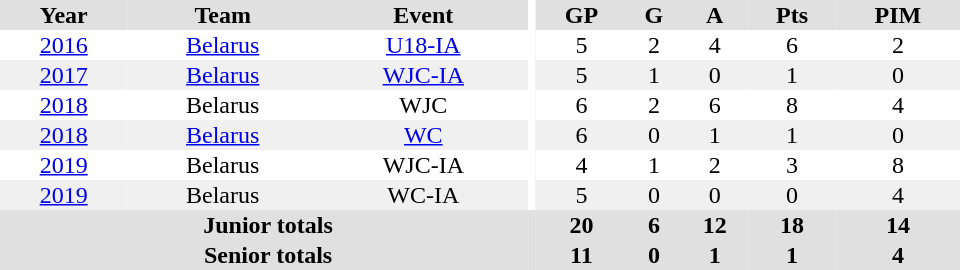<table border="0" cellpadding="1" cellspacing="0" ID="Table3" style="text-align:center; width:40em">
<tr bgcolor="#e0e0e0">
<th>Year</th>
<th>Team</th>
<th>Event</th>
<th rowspan="102" bgcolor="#ffffff"></th>
<th>GP</th>
<th>G</th>
<th>A</th>
<th>Pts</th>
<th>PIM</th>
</tr>
<tr>
<td><a href='#'>2016</a></td>
<td><a href='#'>Belarus</a></td>
<td><a href='#'>U18-IA</a></td>
<td>5</td>
<td>2</td>
<td>4</td>
<td>6</td>
<td>2</td>
</tr>
<tr bgcolor="#f0f0f0">
<td><a href='#'>2017</a></td>
<td><a href='#'>Belarus</a></td>
<td><a href='#'>WJC-IA</a></td>
<td>5</td>
<td>1</td>
<td>0</td>
<td>1</td>
<td>0</td>
</tr>
<tr>
<td><a href='#'>2018</a></td>
<td>Belarus</td>
<td>WJC</td>
<td>6</td>
<td>2</td>
<td>6</td>
<td>8</td>
<td>4</td>
</tr>
<tr bgcolor="#f0f0f0">
<td><a href='#'>2018</a></td>
<td><a href='#'>Belarus</a></td>
<td><a href='#'>WC</a></td>
<td>6</td>
<td>0</td>
<td>1</td>
<td>1</td>
<td>0</td>
</tr>
<tr>
<td><a href='#'>2019</a></td>
<td>Belarus</td>
<td>WJC-IA</td>
<td>4</td>
<td>1</td>
<td>2</td>
<td>3</td>
<td>8</td>
</tr>
<tr bgcolor="#f0f0f0">
<td><a href='#'>2019</a></td>
<td>Belarus</td>
<td>WC-IA</td>
<td>5</td>
<td>0</td>
<td>0</td>
<td>0</td>
<td>4</td>
</tr>
<tr bgcolor="#e0e0e0">
<th colspan="4">Junior totals</th>
<th>20</th>
<th>6</th>
<th>12</th>
<th>18</th>
<th>14</th>
</tr>
<tr bgcolor="#e0e0e0">
<th colspan="4">Senior totals</th>
<th>11</th>
<th>0</th>
<th>1</th>
<th>1</th>
<th>4</th>
</tr>
</table>
